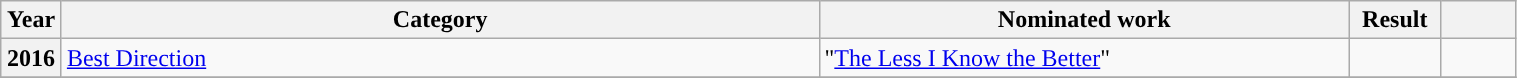<table class="wikitable plainrowheaders" style="width:80%;">
<tr>
<th scope="col" style="width:4%;">Year</th>
<th scope="col" style="width:50%;">Category</th>
<th scope="col" style="width:35%;">Nominated work</th>
<th scope="col" style="width:6%;">Result</th>
<th scope="col" style="width:6%;"></th>
</tr>
<tr>
<th scope="row">2016</th>
<td><a href='#'>Best Direction</a></td>
<td>"<a href='#'>The Less I Know the Better</a>"</td>
<td></td>
<td></td>
</tr>
<tr>
</tr>
</table>
